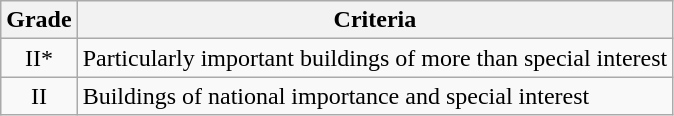<table class="wikitable">
<tr>
<th>Grade</th>
<th>Criteria</th>
</tr>
<tr>
<td align="center" >II*</td>
<td>Particularly important buildings of more than special interest</td>
</tr>
<tr>
<td align="center" >II</td>
<td>Buildings of national importance and special interest</td>
</tr>
</table>
